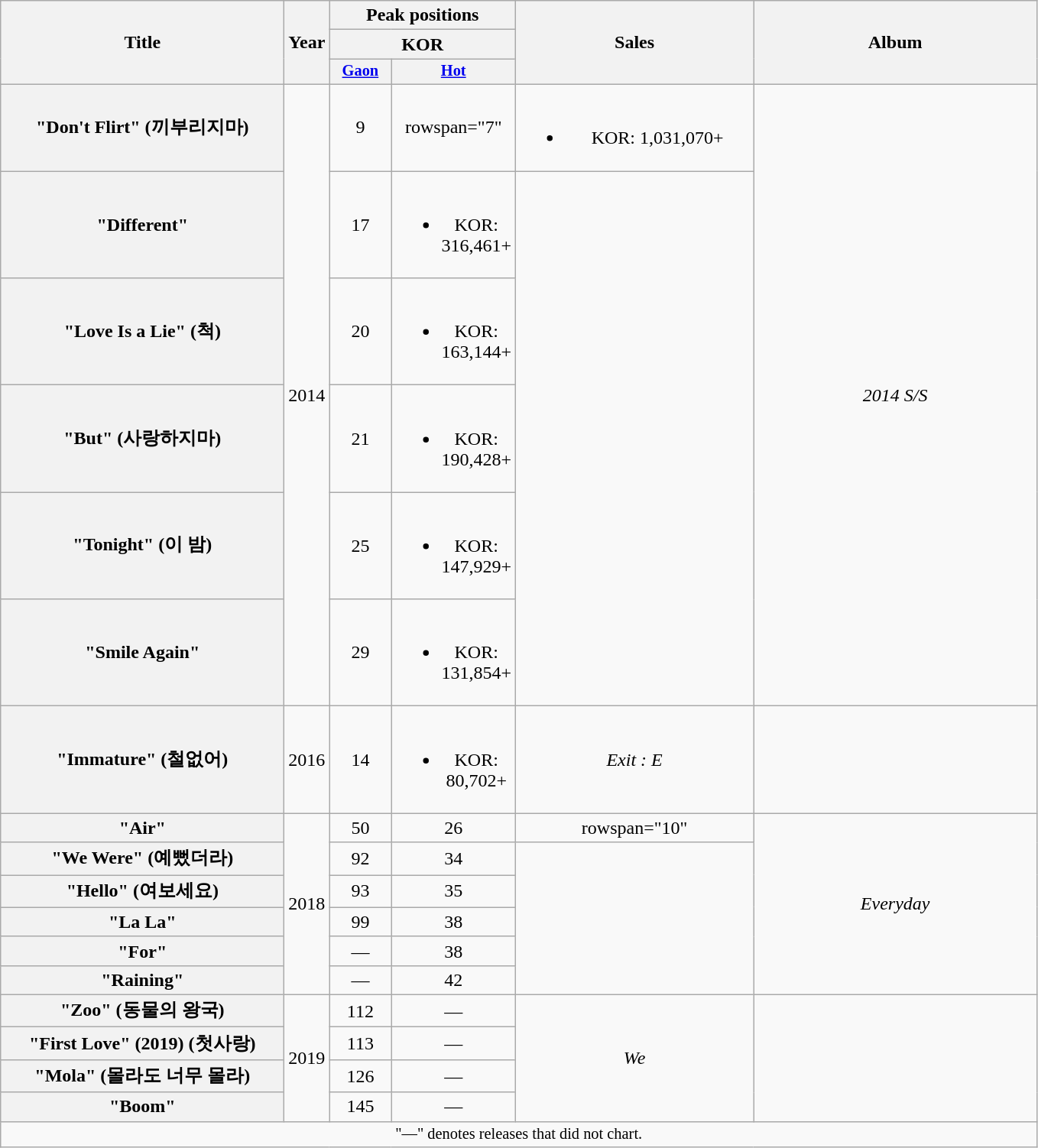<table class="wikitable plainrowheaders" style="text-align:center;">
<tr>
<th scope="col" rowspan="3" style="width:15em;">Title</th>
<th scope="col" rowspan="3" style="width:2em;">Year</th>
<th scope="col" colspan="2">Peak positions</th>
<th scope="col" rowspan="3" style="width:12.5em;">Sales</th>
<th scope="col" rowspan="3" style="width:15em;">Album</th>
</tr>
<tr>
<th scope="col" colspan="2">KOR</th>
</tr>
<tr>
<th scope="col" style="width:3.5em;font-size:85%;"><a href='#'>Gaon</a><br></th>
<th scope="col" style="width:3.5em;font-size:85%;"><a href='#'>Hot</a><br></th>
</tr>
<tr>
<th scope="row">"Don't Flirt" (끼부리지마)</th>
<td rowspan="6">2014</td>
<td>9</td>
<td>rowspan="7" </td>
<td><br><ul><li>KOR: 1,031,070+</li></ul></td>
<td rowspan="6"><em>2014 S/S</em></td>
</tr>
<tr>
<th scope="row">"Different"</th>
<td>17</td>
<td><br><ul><li>KOR: 316,461+</li></ul></td>
</tr>
<tr>
<th scope="row">"Love Is a Lie" (척)</th>
<td>20</td>
<td><br><ul><li>KOR: 163,144+</li></ul></td>
</tr>
<tr>
<th scope="row">"But" (사랑하지마)</th>
<td>21</td>
<td><br><ul><li>KOR: 190,428+</li></ul></td>
</tr>
<tr>
<th scope="row">"Tonight" (이 밤)</th>
<td>25</td>
<td><br><ul><li>KOR: 147,929+</li></ul></td>
</tr>
<tr>
<th scope="row">"Smile Again"</th>
<td>29</td>
<td><br><ul><li>KOR: 131,854+</li></ul></td>
</tr>
<tr>
<th scope="row">"Immature" (철없어)</th>
<td>2016</td>
<td>14</td>
<td><br><ul><li>KOR: 80,702+</li></ul></td>
<td><em>Exit : E</em></td>
</tr>
<tr>
<th scope="row">"Air"</th>
<td rowspan="6">2018</td>
<td>50</td>
<td>26</td>
<td>rowspan="10" </td>
<td rowspan="6"><em>Everyday</em></td>
</tr>
<tr>
<th scope="row">"We Were" (예뻤더라)</th>
<td>92</td>
<td>34</td>
</tr>
<tr>
<th scope="row">"Hello" (여보세요)</th>
<td>93</td>
<td>35</td>
</tr>
<tr>
<th scope="row">"La La"</th>
<td>99</td>
<td>38</td>
</tr>
<tr>
<th scope="row">"For"</th>
<td>—</td>
<td>38</td>
</tr>
<tr>
<th scope="row">"Raining"</th>
<td>—</td>
<td>42</td>
</tr>
<tr>
<th scope="row">"Zoo" (동물의 왕국)</th>
<td rowspan="4">2019</td>
<td>112</td>
<td>—</td>
<td rowspan="4"><em>We</em></td>
</tr>
<tr>
<th scope="row">"First Love" (2019) (첫사랑)</th>
<td>113</td>
<td>—</td>
</tr>
<tr>
<th scope="row">"Mola" (몰라도 너무 몰라)</th>
<td>126</td>
<td>—</td>
</tr>
<tr>
<th scope="row">"Boom"</th>
<td>145</td>
<td>—</td>
</tr>
<tr>
<td colspan="6" align="center" style="font-size:85%">"—" denotes releases that did not chart.</td>
</tr>
</table>
